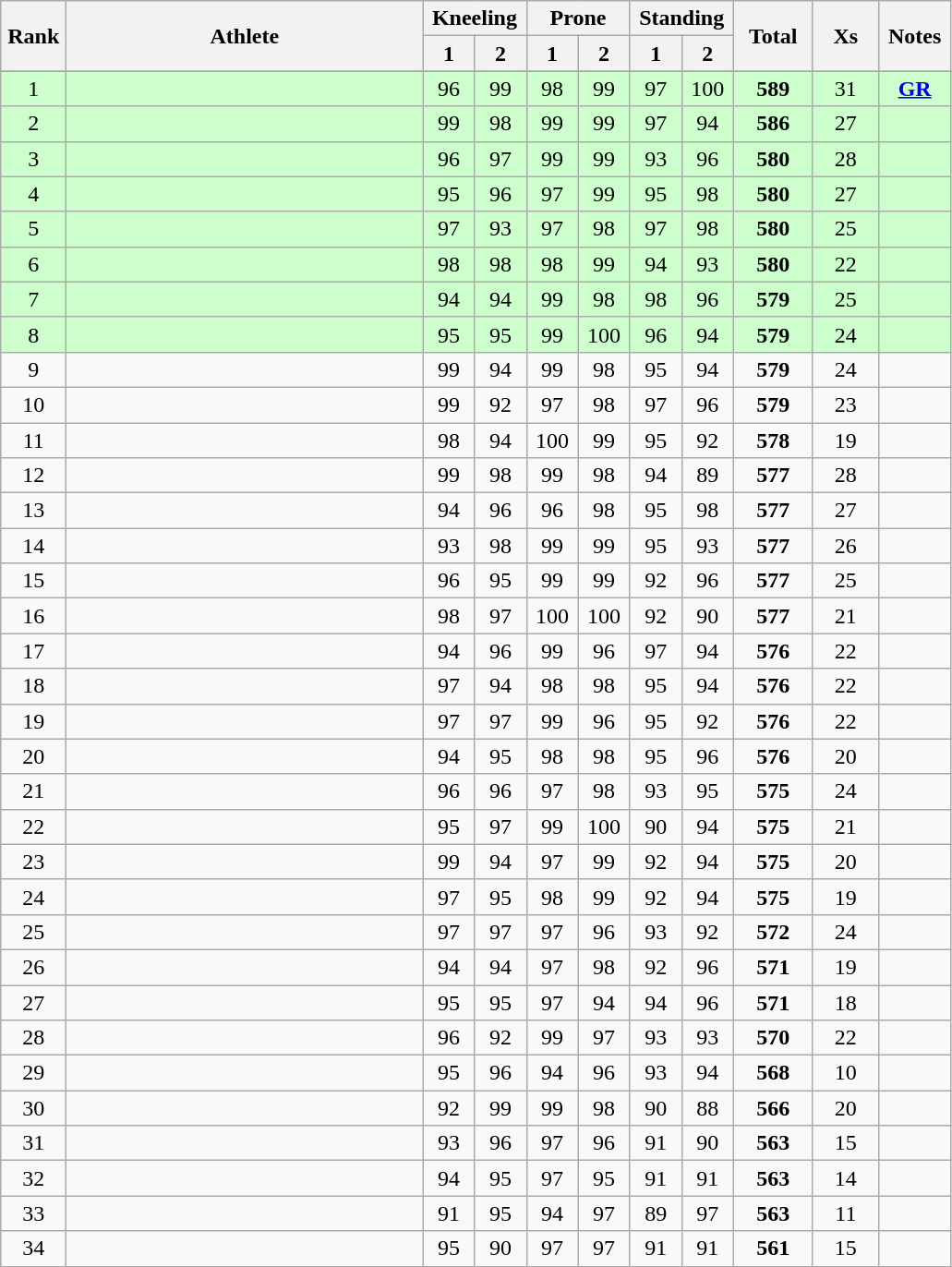<table class="wikitable" style="text-align:center">
<tr>
<th rowspan=2 width=40>Rank</th>
<th rowspan=2 width=250>Athlete</th>
<th colspan=2>Kneeling</th>
<th colspan=2>Prone</th>
<th colspan=2>Standing</th>
<th rowspan=2 width=50>Total</th>
<th rowspan=2 width=40>Xs</th>
<th rowspan=2 width=45>Notes</th>
</tr>
<tr>
<th width=30>1</th>
<th width=30>2</th>
<th width=30>1</th>
<th width=30>2</th>
<th width=30>1</th>
<th width=30>2</th>
</tr>
<tr bgcolor=ccffcc>
</tr>
<tr bgcolor=ccffcc>
<td>1</td>
<td align=left></td>
<td>96</td>
<td>99</td>
<td>98</td>
<td>99</td>
<td>97</td>
<td>100</td>
<td><strong>589</strong></td>
<td>31</td>
<td><strong><a href='#'>GR</a></strong></td>
</tr>
<tr bgcolor=ccffcc>
<td>2</td>
<td align=left></td>
<td>99</td>
<td>98</td>
<td>99</td>
<td>99</td>
<td>97</td>
<td>94</td>
<td><strong>586</strong></td>
<td>27</td>
<td></td>
</tr>
<tr bgcolor=ccffcc>
<td>3</td>
<td align=left></td>
<td>96</td>
<td>97</td>
<td>99</td>
<td>99</td>
<td>93</td>
<td>96</td>
<td><strong>580</strong></td>
<td>28</td>
<td></td>
</tr>
<tr bgcolor=ccffcc>
<td>4</td>
<td align=left></td>
<td>95</td>
<td>96</td>
<td>97</td>
<td>99</td>
<td>95</td>
<td>98</td>
<td><strong>580</strong></td>
<td>27</td>
<td></td>
</tr>
<tr bgcolor=ccffcc>
<td>5</td>
<td align=left></td>
<td>97</td>
<td>93</td>
<td>97</td>
<td>98</td>
<td>97</td>
<td>98</td>
<td><strong>580</strong></td>
<td>25</td>
<td></td>
</tr>
<tr bgcolor=ccffcc>
<td>6</td>
<td align=left></td>
<td>98</td>
<td>98</td>
<td>98</td>
<td>99</td>
<td>94</td>
<td>93</td>
<td><strong>580</strong></td>
<td>22</td>
<td></td>
</tr>
<tr bgcolor=ccffcc>
<td>7</td>
<td align=left></td>
<td>94</td>
<td>94</td>
<td>99</td>
<td>98</td>
<td>98</td>
<td>96</td>
<td><strong>579</strong></td>
<td>25</td>
<td></td>
</tr>
<tr bgcolor=ccffcc>
<td>8</td>
<td align=left></td>
<td>95</td>
<td>95</td>
<td>99</td>
<td>100</td>
<td>96</td>
<td>94</td>
<td><strong>579</strong></td>
<td>24</td>
<td></td>
</tr>
<tr>
<td>9</td>
<td align=left></td>
<td>99</td>
<td>94</td>
<td>99</td>
<td>98</td>
<td>95</td>
<td>94</td>
<td><strong>579</strong></td>
<td>24</td>
<td></td>
</tr>
<tr>
<td>10</td>
<td align=left></td>
<td>99</td>
<td>92</td>
<td>97</td>
<td>98</td>
<td>97</td>
<td>96</td>
<td><strong>579</strong></td>
<td>23</td>
<td></td>
</tr>
<tr>
<td>11</td>
<td align=left></td>
<td>98</td>
<td>94</td>
<td>100</td>
<td>99</td>
<td>95</td>
<td>92</td>
<td><strong>578</strong></td>
<td>19</td>
<td></td>
</tr>
<tr>
<td>12</td>
<td align=left></td>
<td>99</td>
<td>98</td>
<td>99</td>
<td>98</td>
<td>94</td>
<td>89</td>
<td><strong>577</strong></td>
<td>28</td>
<td></td>
</tr>
<tr>
<td>13</td>
<td align=left></td>
<td>94</td>
<td>96</td>
<td>96</td>
<td>98</td>
<td>95</td>
<td>98</td>
<td><strong>577</strong></td>
<td>27</td>
<td></td>
</tr>
<tr>
<td>14</td>
<td align=left></td>
<td>93</td>
<td>98</td>
<td>99</td>
<td>99</td>
<td>95</td>
<td>93</td>
<td><strong>577</strong></td>
<td>26</td>
<td></td>
</tr>
<tr>
<td>15</td>
<td align=left></td>
<td>96</td>
<td>95</td>
<td>99</td>
<td>99</td>
<td>92</td>
<td>96</td>
<td><strong>577</strong></td>
<td>25</td>
<td></td>
</tr>
<tr>
<td>16</td>
<td align=left></td>
<td>98</td>
<td>97</td>
<td>100</td>
<td>100</td>
<td>92</td>
<td>90</td>
<td><strong>577</strong></td>
<td>21</td>
<td></td>
</tr>
<tr>
<td>17</td>
<td align=left></td>
<td>94</td>
<td>96</td>
<td>99</td>
<td>96</td>
<td>97</td>
<td>94</td>
<td><strong>576</strong></td>
<td>22</td>
<td></td>
</tr>
<tr>
<td>18</td>
<td align=left></td>
<td>97</td>
<td>94</td>
<td>98</td>
<td>98</td>
<td>95</td>
<td>94</td>
<td><strong>576</strong></td>
<td>22</td>
<td></td>
</tr>
<tr>
<td>19</td>
<td align=left></td>
<td>97</td>
<td>97</td>
<td>99</td>
<td>96</td>
<td>95</td>
<td>92</td>
<td><strong>576</strong></td>
<td>22</td>
<td></td>
</tr>
<tr>
<td>20</td>
<td align=left></td>
<td>94</td>
<td>95</td>
<td>98</td>
<td>98</td>
<td>95</td>
<td>96</td>
<td><strong>576</strong></td>
<td>20</td>
<td></td>
</tr>
<tr>
<td>21</td>
<td align=left></td>
<td>96</td>
<td>96</td>
<td>97</td>
<td>98</td>
<td>93</td>
<td>95</td>
<td><strong>575</strong></td>
<td>24</td>
<td></td>
</tr>
<tr>
<td>22</td>
<td align=left></td>
<td>95</td>
<td>97</td>
<td>99</td>
<td>100</td>
<td>90</td>
<td>94</td>
<td><strong>575</strong></td>
<td>21</td>
<td></td>
</tr>
<tr>
<td>23</td>
<td align=left></td>
<td>99</td>
<td>94</td>
<td>97</td>
<td>99</td>
<td>92</td>
<td>94</td>
<td><strong>575</strong></td>
<td>20</td>
<td></td>
</tr>
<tr>
<td>24</td>
<td align=left></td>
<td>97</td>
<td>95</td>
<td>98</td>
<td>99</td>
<td>92</td>
<td>94</td>
<td><strong>575</strong></td>
<td>19</td>
<td></td>
</tr>
<tr>
<td>25</td>
<td align=left></td>
<td>97</td>
<td>97</td>
<td>97</td>
<td>96</td>
<td>93</td>
<td>92</td>
<td><strong>572</strong></td>
<td>24</td>
<td></td>
</tr>
<tr>
<td>26</td>
<td align=left></td>
<td>94</td>
<td>94</td>
<td>97</td>
<td>98</td>
<td>92</td>
<td>96</td>
<td><strong>571</strong></td>
<td>19</td>
<td></td>
</tr>
<tr>
<td>27</td>
<td align=left></td>
<td>95</td>
<td>95</td>
<td>97</td>
<td>94</td>
<td>94</td>
<td>96</td>
<td><strong>571</strong></td>
<td>18</td>
<td></td>
</tr>
<tr>
<td>28</td>
<td align=left></td>
<td>96</td>
<td>92</td>
<td>99</td>
<td>97</td>
<td>93</td>
<td>93</td>
<td><strong>570</strong></td>
<td>22</td>
<td></td>
</tr>
<tr>
<td>29</td>
<td align=left></td>
<td>95</td>
<td>96</td>
<td>94</td>
<td>96</td>
<td>93</td>
<td>94</td>
<td><strong>568</strong></td>
<td>10</td>
<td></td>
</tr>
<tr>
<td>30</td>
<td align=left></td>
<td>92</td>
<td>99</td>
<td>99</td>
<td>98</td>
<td>90</td>
<td>88</td>
<td><strong>566</strong></td>
<td>20</td>
<td></td>
</tr>
<tr>
<td>31</td>
<td align=left></td>
<td>93</td>
<td>96</td>
<td>97</td>
<td>96</td>
<td>91</td>
<td>90</td>
<td><strong>563</strong></td>
<td>15</td>
<td></td>
</tr>
<tr>
<td>32</td>
<td align=left></td>
<td>94</td>
<td>95</td>
<td>97</td>
<td>95</td>
<td>91</td>
<td>91</td>
<td><strong>563</strong></td>
<td>14</td>
<td></td>
</tr>
<tr>
<td>33</td>
<td align=left></td>
<td>91</td>
<td>95</td>
<td>94</td>
<td>97</td>
<td>89</td>
<td>97</td>
<td><strong>563</strong></td>
<td>11</td>
<td></td>
</tr>
<tr>
<td>34</td>
<td align=left></td>
<td>95</td>
<td>90</td>
<td>97</td>
<td>97</td>
<td>91</td>
<td>91</td>
<td><strong>561</strong></td>
<td>15</td>
<td></td>
</tr>
</table>
